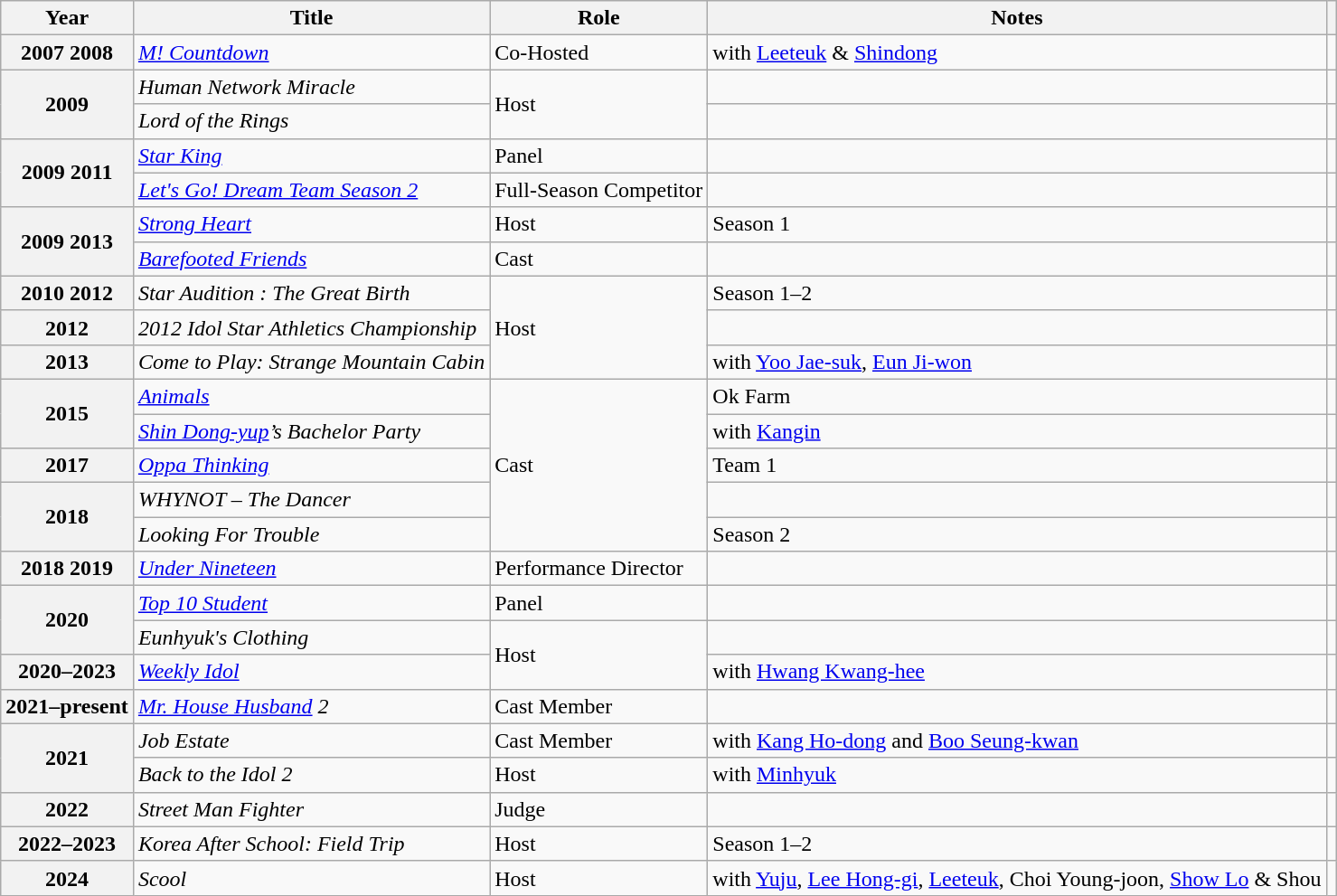<table class="wikitable plainrowheaders">
<tr>
<th>Year</th>
<th>Title</th>
<th>Role</th>
<th scope="col">Notes</th>
<th scope="col" class="unsortable"></th>
</tr>
<tr>
<th scope="row">2007  2008</th>
<td><em><a href='#'>M! Countdown</a></em></td>
<td>Co-Hosted</td>
<td>with <a href='#'>Leeteuk</a> & <a href='#'>Shindong</a></td>
<td></td>
</tr>
<tr>
<th scope="row" rowspan="2">2009</th>
<td><em>Human Network Miracle</em></td>
<td rowspan=2>Host</td>
<td></td>
<td></td>
</tr>
<tr>
<td><em>Lord of the Rings</em></td>
<td></td>
<td></td>
</tr>
<tr>
<th scope="row" rowspan="2">2009  2011</th>
<td><em><a href='#'>Star King</a></em></td>
<td>Panel</td>
<td></td>
<td></td>
</tr>
<tr>
<td><em><a href='#'>Let's Go! Dream Team Season 2</a></em></td>
<td>Full-Season Competitor</td>
<td></td>
<td></td>
</tr>
<tr>
<th scope="row" rowspan="2">2009  2013</th>
<td><em><a href='#'>Strong Heart</a> </em></td>
<td>Host</td>
<td>Season 1</td>
<td></td>
</tr>
<tr>
<td><em><a href='#'>Barefooted Friends</a></em></td>
<td>Cast</td>
<td></td>
<td></td>
</tr>
<tr>
<th scope="row">2010  2012</th>
<td><em>Star Audition : The Great Birth </em></td>
<td rowspan=3>Host</td>
<td>Season 1–2</td>
<td></td>
</tr>
<tr>
<th scope="row">2012</th>
<td><em>2012 Idol Star Athletics Championship</em></td>
<td></td>
<td></td>
</tr>
<tr>
<th scope="row">2013</th>
<td><em>Come to Play: Strange Mountain Cabin</em></td>
<td>with <a href='#'>Yoo Jae-suk</a>, <a href='#'>Eun Ji-won</a></td>
<td></td>
</tr>
<tr>
<th scope="row"  rowspan="2">2015</th>
<td><em><a href='#'>Animals</a></em></td>
<td rowspan=5>Cast</td>
<td>Ok Farm</td>
</tr>
<tr>
<td><em><a href='#'>Shin Dong-yup</a>’s Bachelor Party</em></td>
<td>with <a href='#'>Kangin</a></td>
<td></td>
</tr>
<tr>
<th scope="row">2017</th>
<td><em><a href='#'>Oppa Thinking</a></em></td>
<td>Team 1</td>
<td></td>
</tr>
<tr>
<th scope="row"  rowspan="2">2018</th>
<td><em>WHYNOT – The Dancer</em></td>
<td></td>
<td></td>
</tr>
<tr>
<td><em>Looking For Trouble</em></td>
<td>Season 2</td>
<td></td>
</tr>
<tr>
<th scope="row">2018  2019</th>
<td><em><a href='#'>Under Nineteen</a></em></td>
<td>Performance Director</td>
<td></td>
<td></td>
</tr>
<tr>
<th scope="row" rowspan="2">2020</th>
<td><em><a href='#'>Top 10 Student</a></em></td>
<td>Panel</td>
<td></td>
<td></td>
</tr>
<tr>
<td><em>Eunhyuk's Clothing</em></td>
<td rowspan="2">Host</td>
<td></td>
<td></td>
</tr>
<tr>
<th scope="row">2020–2023</th>
<td><em><a href='#'>Weekly Idol</a></em></td>
<td>with <a href='#'>Hwang Kwang-hee</a></td>
<td></td>
</tr>
<tr>
<th scope="row">2021–present</th>
<td><em><a href='#'>Mr. House Husband</a> 2</em></td>
<td>Cast Member</td>
<td></td>
<td></td>
</tr>
<tr>
<th scope="row" rowspan="2">2021</th>
<td><em>Job Estate</em></td>
<td>Cast Member</td>
<td>with <a href='#'>Kang Ho-dong</a> and <a href='#'>Boo Seung-kwan</a></td>
<td></td>
</tr>
<tr>
<td><em>Back to the Idol 2</em></td>
<td>Host</td>
<td>with <a href='#'>Minhyuk</a></td>
<td></td>
</tr>
<tr>
<th scope="row">2022</th>
<td><em>Street Man Fighter</em></td>
<td>Judge</td>
<td></td>
<td></td>
</tr>
<tr>
<th scope="row">2022–2023</th>
<td><em>Korea After School: Field Trip</em></td>
<td>Host</td>
<td>Season 1–2</td>
<td></td>
</tr>
<tr>
<th scope="row">2024</th>
<td><em>Scool</em></td>
<td>Host</td>
<td>with <a href='#'>Yuju</a>, <a href='#'>Lee Hong-gi</a>, <a href='#'>Leeteuk</a>, Choi Young-joon, <a href='#'>Show Lo</a> & Shou</td>
<td></td>
</tr>
</table>
